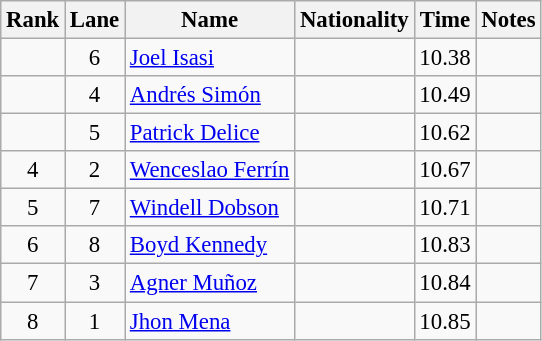<table class="wikitable sortable" style="text-align:center;font-size:95%">
<tr>
<th>Rank</th>
<th>Lane</th>
<th>Name</th>
<th>Nationality</th>
<th>Time</th>
<th>Notes</th>
</tr>
<tr>
<td></td>
<td>6</td>
<td align=left><a href='#'>Joel Isasi</a></td>
<td align=left></td>
<td>10.38</td>
<td></td>
</tr>
<tr>
<td></td>
<td>4</td>
<td align=left><a href='#'>Andrés Simón</a></td>
<td align=left></td>
<td>10.49</td>
<td></td>
</tr>
<tr>
<td></td>
<td>5</td>
<td align=left><a href='#'>Patrick Delice</a></td>
<td align=left></td>
<td>10.62</td>
<td></td>
</tr>
<tr>
<td>4</td>
<td>2</td>
<td align=left><a href='#'>Wenceslao Ferrín</a></td>
<td align=left></td>
<td>10.67</td>
<td></td>
</tr>
<tr>
<td>5</td>
<td>7</td>
<td align=left><a href='#'>Windell Dobson</a></td>
<td align=left></td>
<td>10.71</td>
<td></td>
</tr>
<tr>
<td>6</td>
<td>8</td>
<td align=left><a href='#'>Boyd Kennedy</a></td>
<td align=left></td>
<td>10.83</td>
<td></td>
</tr>
<tr>
<td>7</td>
<td>3</td>
<td align=left><a href='#'>Agner Muñoz</a></td>
<td align=left></td>
<td>10.84</td>
<td></td>
</tr>
<tr>
<td>8</td>
<td>1</td>
<td align=left><a href='#'>Jhon Mena</a></td>
<td align=left></td>
<td>10.85</td>
<td></td>
</tr>
</table>
